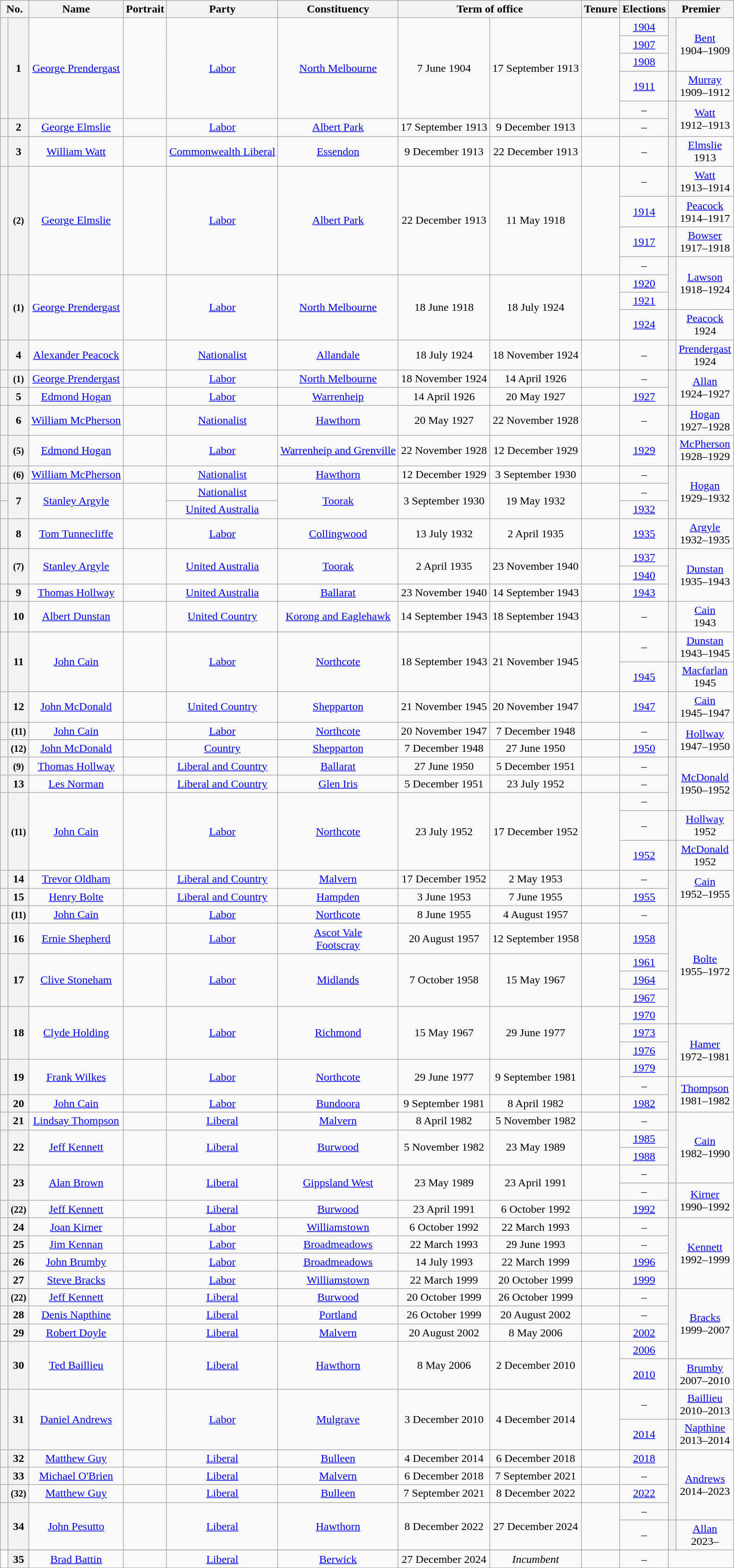<table class="wikitable" style="text-align:center">
<tr>
<th colspan=2>No.</th>
<th>Name</th>
<th>Portrait</th>
<th>Party</th>
<th>Constituency</th>
<th colspan=2>Term of office</th>
<th>Tenure</th>
<th>Elections</th>
<th colspan=2>Premier</th>
</tr>
<tr>
<th rowspan=5 > </th>
<th rowspan=5>1</th>
<td rowspan=5><a href='#'>George Prendergast</a></td>
<td rowspan=5></td>
<td rowspan=5><a href='#'>Labor</a></td>
<td rowspan=5><a href='#'>North Melbourne</a></td>
<td rowspan=5>7 June 1904</td>
<td rowspan=5>17 September 1913</td>
<td rowspan=5></td>
<td><a href='#'>1904</a></td>
<th rowspan=3 > </th>
<td rowspan=3><a href='#'>Bent</a><br>1904–1909</td>
</tr>
<tr>
<td><a href='#'>1907</a></td>
</tr>
<tr>
<td><a href='#'>1908</a></td>
</tr>
<tr>
<td><a href='#'>1911</a></td>
<th> </th>
<td><a href='#'>Murray</a><br>1909–1912</td>
</tr>
<tr>
<td>–</td>
<th rowspan=2 > </th>
<td rowspan=2><a href='#'>Watt</a><br>1912–1913</td>
</tr>
<tr>
<th></th>
<th>2</th>
<td><a href='#'>George Elmslie</a></td>
<td></td>
<td><a href='#'>Labor</a></td>
<td><a href='#'>Albert Park</a></td>
<td>17 September 1913</td>
<td>9 December 1913</td>
<td></td>
<td>–</td>
</tr>
<tr>
<th></th>
<th>3</th>
<td><a href='#'>William Watt</a></td>
<td></td>
<td><a href='#'>Commonwealth Liberal</a></td>
<td><a href='#'>Essendon</a></td>
<td>9 December 1913</td>
<td>22 December 1913</td>
<td></td>
<td>–</td>
<th></th>
<td><a href='#'>Elmslie</a><br>1913</td>
</tr>
<tr>
<th rowspan=4 ></th>
<th rowspan=4><small>(2)</small></th>
<td rowspan=4><a href='#'>George Elmslie</a></td>
<td rowspan=4></td>
<td rowspan=4><a href='#'>Labor</a></td>
<td rowspan=4><a href='#'>Albert Park</a></td>
<td rowspan=4>22 December 1913</td>
<td rowspan=4>11 May 1918</td>
<td rowspan=4></td>
<td>–</td>
<th> </th>
<td><a href='#'>Watt</a><br>1913–1914</td>
</tr>
<tr>
<td><a href='#'>1914</a></td>
<th> </th>
<td><a href='#'>Peacock</a><br>1914–1917</td>
</tr>
<tr>
<td><a href='#'>1917</a></td>
<th> </th>
<td><a href='#'>Bowser</a><br>1917–1918</td>
</tr>
<tr>
<td>–</td>
<th rowspan=3 > </th>
<td rowspan=3><a href='#'>Lawson</a><br>1918–1924</td>
</tr>
<tr>
<th rowspan=3 ></th>
<th rowspan=3><small>(1)</small></th>
<td rowspan=3><a href='#'>George Prendergast</a></td>
<td rowspan=3></td>
<td rowspan=3><a href='#'>Labor</a></td>
<td rowspan=3><a href='#'>North Melbourne</a></td>
<td rowspan=3>18 June 1918</td>
<td rowspan=3>18 July 1924</td>
<td rowspan=3></td>
<td><a href='#'>1920</a></td>
</tr>
<tr>
<td><a href='#'>1921</a></td>
</tr>
<tr>
<td><a href='#'>1924</a></td>
<th> </th>
<td><a href='#'>Peacock</a><br>1924</td>
</tr>
<tr>
<th></th>
<th>4</th>
<td><a href='#'>Alexander Peacock</a></td>
<td></td>
<td><a href='#'>Nationalist</a></td>
<td><a href='#'>Allandale</a></td>
<td>18 July 1924</td>
<td>18 November 1924</td>
<td></td>
<td>–</td>
<th></th>
<td><a href='#'>Prendergast</a><br>1924</td>
</tr>
<tr>
<th></th>
<th><small>(1)</small></th>
<td><a href='#'>George Prendergast</a></td>
<td></td>
<td><a href='#'>Labor</a></td>
<td><a href='#'>North Melbourne</a></td>
<td>18 November 1924</td>
<td>14 April 1926</td>
<td></td>
<td>–</td>
<th rowspan=2 ></th>
<td rowspan=2><a href='#'>Allan</a><br>1924–1927</td>
</tr>
<tr>
<th></th>
<th>5</th>
<td><a href='#'>Edmond Hogan</a></td>
<td></td>
<td><a href='#'>Labor</a></td>
<td><a href='#'>Warrenheip</a></td>
<td>14 April 1926</td>
<td>20 May 1927</td>
<td></td>
<td><a href='#'>1927</a></td>
</tr>
<tr>
<th></th>
<th>6</th>
<td><a href='#'>William McPherson</a></td>
<td></td>
<td><a href='#'>Nationalist</a></td>
<td><a href='#'>Hawthorn</a></td>
<td>20 May 1927</td>
<td>22 November 1928</td>
<td></td>
<td>–</td>
<th></th>
<td><a href='#'>Hogan</a><br>1927–1928</td>
</tr>
<tr>
<th></th>
<th><small>(5)</small></th>
<td><a href='#'>Edmond Hogan</a></td>
<td></td>
<td><a href='#'>Labor</a></td>
<td><a href='#'>Warrenheip and Grenville</a></td>
<td>22 November 1928</td>
<td>12 December 1929</td>
<td></td>
<td><a href='#'>1929</a></td>
<th></th>
<td><a href='#'>McPherson</a><br>1928–1929</td>
</tr>
<tr>
<th></th>
<th><small>(6)</small></th>
<td><a href='#'>William McPherson</a></td>
<td></td>
<td><a href='#'>Nationalist</a></td>
<td><a href='#'>Hawthorn</a></td>
<td>12 December 1929</td>
<td>3 September 1930</td>
<td></td>
<td>–</td>
<th rowspan=3 ></th>
<td rowspan=3><a href='#'>Hogan</a><br>1929–1932</td>
</tr>
<tr>
<th></th>
<th rowspan=2>7</th>
<td rowspan=2><a href='#'>Stanley Argyle</a></td>
<td rowspan=2></td>
<td><a href='#'>Nationalist</a></td>
<td rowspan=2><a href='#'>Toorak</a></td>
<td rowspan=2>3 September 1930</td>
<td rowspan=2>19 May 1932</td>
<td rowspan=2></td>
<td>–</td>
</tr>
<tr>
<th></th>
<td><a href='#'>United Australia</a></td>
<td><a href='#'>1932</a></td>
</tr>
<tr>
<th></th>
<th>8</th>
<td><a href='#'>Tom Tunnecliffe</a></td>
<td></td>
<td><a href='#'>Labor</a></td>
<td><a href='#'>Collingwood</a></td>
<td>13 July 1932</td>
<td>2 April 1935</td>
<td></td>
<td><a href='#'>1935</a></td>
<th></th>
<td><a href='#'>Argyle</a><br>1932–1935</td>
</tr>
<tr>
<th rowspan=2 ></th>
<th rowspan=2><small>(7)</small></th>
<td rowspan=2><a href='#'>Stanley Argyle</a></td>
<td rowspan=2></td>
<td rowspan=2><a href='#'>United Australia</a></td>
<td rowspan=2><a href='#'>Toorak</a></td>
<td rowspan=2>2 April 1935</td>
<td rowspan=2>23 November 1940</td>
<td rowspan=2></td>
<td><a href='#'>1937</a></td>
<th rowspan=3 ></th>
<td rowspan=3><a href='#'>Dunstan</a><br>1935–1943</td>
</tr>
<tr>
<td><a href='#'>1940</a></td>
</tr>
<tr>
<th></th>
<th>9</th>
<td><a href='#'>Thomas Hollway</a></td>
<td></td>
<td><a href='#'>United Australia</a></td>
<td><a href='#'>Ballarat</a></td>
<td>23 November 1940</td>
<td>14 September 1943</td>
<td></td>
<td><a href='#'>1943</a></td>
</tr>
<tr>
<th></th>
<th>10</th>
<td><a href='#'>Albert Dunstan</a></td>
<td></td>
<td><a href='#'>United Country</a></td>
<td><a href='#'>Korong and Eaglehawk</a></td>
<td>14 September 1943</td>
<td>18 September 1943</td>
<td></td>
<td>–</td>
<th></th>
<td><a href='#'>Cain</a><br>1943</td>
</tr>
<tr>
<th rowspan=2 ></th>
<th rowspan=2>11</th>
<td rowspan=2><a href='#'>John Cain</a></td>
<td rowspan=2></td>
<td rowspan=2><a href='#'>Labor</a></td>
<td rowspan=2><a href='#'>Northcote</a></td>
<td rowspan=2>18 September 1943</td>
<td rowspan=2>21 November 1945</td>
<td rowspan=2></td>
<td>–</td>
<th></th>
<td><a href='#'>Dunstan</a><br>1943–1945</td>
</tr>
<tr>
<td><a href='#'>1945</a></td>
<th></th>
<td><a href='#'>Macfarlan</a><br>1945</td>
</tr>
<tr>
<th></th>
<th>12</th>
<td><a href='#'>John McDonald</a></td>
<td></td>
<td><a href='#'>United Country</a></td>
<td><a href='#'>Shepparton</a></td>
<td>21 November 1945</td>
<td>20 November 1947</td>
<td></td>
<td><a href='#'>1947</a></td>
<th></th>
<td><a href='#'>Cain</a><br>1945–1947</td>
</tr>
<tr>
<th></th>
<th><small>(11)</small></th>
<td><a href='#'>John Cain</a></td>
<td></td>
<td><a href='#'>Labor</a></td>
<td><a href='#'>Northcote</a></td>
<td>20 November 1947</td>
<td>7 December 1948</td>
<td></td>
<td>–</td>
<th rowspan=2 ></th>
<td rowspan=2><a href='#'>Hollway</a><br>1947–1950</td>
</tr>
<tr>
<th></th>
<th><small>(12)</small></th>
<td><a href='#'>John McDonald</a></td>
<td></td>
<td><a href='#'>Country</a></td>
<td><a href='#'>Shepparton</a></td>
<td>7 December 1948</td>
<td>27 June 1950</td>
<td></td>
<td><a href='#'>1950</a></td>
</tr>
<tr>
<th></th>
<th><small>(9)</small></th>
<td><a href='#'>Thomas Hollway</a></td>
<td></td>
<td><a href='#'>Liberal and Country</a></td>
<td><a href='#'>Ballarat</a></td>
<td>27 June 1950</td>
<td>5 December 1951</td>
<td></td>
<td>–</td>
<th rowspan=3 ></th>
<td rowspan=3><a href='#'>McDonald</a><br>1950–1952</td>
</tr>
<tr>
<th></th>
<th>13</th>
<td><a href='#'>Les Norman</a></td>
<td></td>
<td><a href='#'>Liberal and Country</a></td>
<td><a href='#'>Glen Iris</a></td>
<td>5 December 1951</td>
<td>23 July 1952</td>
<td></td>
<td>–</td>
</tr>
<tr>
<th rowspan=3 ></th>
<th rowspan=3><small>(11)</small></th>
<td rowspan=3><a href='#'>John Cain</a></td>
<td rowspan=3></td>
<td rowspan=3><a href='#'>Labor</a></td>
<td rowspan=3><a href='#'>Northcote</a></td>
<td rowspan=3>23 July 1952</td>
<td rowspan=3>17 December 1952</td>
<td rowspan=3></td>
<td>–</td>
</tr>
<tr>
<td>–</td>
<th></th>
<td><a href='#'>Hollway</a><br>1952</td>
</tr>
<tr>
<td><a href='#'>1952</a></td>
<th></th>
<td><a href='#'>McDonald</a><br>1952</td>
</tr>
<tr>
<th></th>
<th>14</th>
<td><a href='#'>Trevor Oldham</a></td>
<td></td>
<td><a href='#'>Liberal and Country</a></td>
<td><a href='#'>Malvern</a></td>
<td>17 December 1952</td>
<td>2 May 1953</td>
<td></td>
<td>–</td>
<th rowspan=2 ></th>
<td rowspan=2><a href='#'>Cain</a><br>1952–1955</td>
</tr>
<tr>
<th></th>
<th>15</th>
<td><a href='#'>Henry Bolte</a></td>
<td></td>
<td><a href='#'>Liberal and Country</a></td>
<td><a href='#'>Hampden</a></td>
<td>3 June 1953</td>
<td>7 June 1955</td>
<td></td>
<td><a href='#'>1955</a></td>
</tr>
<tr>
<th></th>
<th><small>(11)</small></th>
<td><a href='#'>John Cain</a></td>
<td></td>
<td><a href='#'>Labor</a></td>
<td><a href='#'>Northcote</a></td>
<td>8 June 1955</td>
<td>4 August 1957</td>
<td></td>
<td>–</td>
<th rowspan=6 ></th>
<td rowspan=6><a href='#'>Bolte</a><br>1955–1972</td>
</tr>
<tr>
<th></th>
<th>16</th>
<td><a href='#'>Ernie Shepherd</a></td>
<td></td>
<td><a href='#'>Labor</a></td>
<td><a href='#'>Ascot Vale</a><br><a href='#'>Footscray</a></td>
<td>20 August 1957</td>
<td>12 September 1958</td>
<td></td>
<td><a href='#'>1958</a></td>
</tr>
<tr>
<th rowspan=3 ></th>
<th rowspan=3>17</th>
<td rowspan=3><a href='#'>Clive Stoneham</a></td>
<td rowspan=3></td>
<td rowspan=3><a href='#'>Labor</a></td>
<td rowspan=3><a href='#'>Midlands</a></td>
<td rowspan=3>7 October 1958</td>
<td rowspan=3>15 May 1967</td>
<td rowspan=3></td>
<td><a href='#'>1961</a></td>
</tr>
<tr>
<td><a href='#'>1964</a></td>
</tr>
<tr>
<td><a href='#'>1967</a></td>
</tr>
<tr>
<th rowspan=3 ></th>
<th rowspan=3>18</th>
<td rowspan=3><a href='#'>Clyde Holding</a></td>
<td rowspan=3></td>
<td rowspan=3><a href='#'>Labor</a></td>
<td rowspan=3><a href='#'>Richmond</a></td>
<td rowspan=3>15 May 1967</td>
<td rowspan=3>29 June 1977</td>
<td rowspan=3></td>
<td><a href='#'>1970</a></td>
</tr>
<tr>
<td><a href='#'>1973</a></td>
<th rowspan=3 ></th>
<td rowspan=3><a href='#'>Hamer</a><br>1972–1981</td>
</tr>
<tr>
<td><a href='#'>1976</a></td>
</tr>
<tr>
<th rowspan=2 ></th>
<th rowspan=2>19</th>
<td rowspan=2><a href='#'>Frank Wilkes</a></td>
<td rowspan=2></td>
<td rowspan=2><a href='#'>Labor</a></td>
<td rowspan=2><a href='#'>Northcote</a></td>
<td rowspan=2>29 June 1977</td>
<td rowspan=2>9 September 1981</td>
<td rowspan=2></td>
<td><a href='#'>1979</a></td>
</tr>
<tr>
<td>–</td>
<th rowspan=2 ></th>
<td rowspan=2><a href='#'>Thompson</a><br>1981–1982</td>
</tr>
<tr>
<th></th>
<th>20</th>
<td><a href='#'>John Cain</a></td>
<td></td>
<td><a href='#'>Labor</a></td>
<td><a href='#'>Bundoora</a></td>
<td>9 September 1981</td>
<td>8 April 1982</td>
<td></td>
<td><a href='#'>1982</a></td>
</tr>
<tr>
<th></th>
<th>21</th>
<td><a href='#'>Lindsay Thompson</a></td>
<td></td>
<td><a href='#'>Liberal</a></td>
<td><a href='#'>Malvern</a></td>
<td>8 April 1982</td>
<td>5 November 1982</td>
<td></td>
<td>–</td>
<th rowspan=4 ></th>
<td rowspan=4><a href='#'>Cain</a><br>1982–1990</td>
</tr>
<tr>
<th rowspan=2 ></th>
<th rowspan=2>22</th>
<td rowspan=2><a href='#'>Jeff Kennett</a></td>
<td rowspan=2></td>
<td rowspan=2><a href='#'>Liberal</a></td>
<td rowspan=2><a href='#'>Burwood</a></td>
<td rowspan=2>5 November 1982</td>
<td rowspan=2>23 May 1989</td>
<td rowspan=2></td>
<td><a href='#'>1985</a></td>
</tr>
<tr>
<td><a href='#'>1988</a></td>
</tr>
<tr>
<th rowspan=2 ></th>
<th rowspan=2>23</th>
<td rowspan=2><a href='#'>Alan Brown</a></td>
<td rowspan=2></td>
<td rowspan=2><a href='#'>Liberal</a></td>
<td rowspan=2><a href='#'>Gippsland West</a></td>
<td rowspan=2>23 May 1989</td>
<td rowspan=2>23 April 1991</td>
<td rowspan=2></td>
<td>–</td>
</tr>
<tr>
<td>–</td>
<th rowspan=2 ></th>
<td rowspan=2><a href='#'>Kirner</a><br>1990–1992</td>
</tr>
<tr>
<th></th>
<th><small>(22)</small></th>
<td><a href='#'>Jeff Kennett</a></td>
<td></td>
<td><a href='#'>Liberal</a></td>
<td><a href='#'>Burwood</a></td>
<td>23 April 1991</td>
<td>6 October 1992</td>
<td></td>
<td><a href='#'>1992</a></td>
</tr>
<tr>
<th></th>
<th>24</th>
<td><a href='#'>Joan Kirner</a></td>
<td></td>
<td><a href='#'>Labor</a></td>
<td><a href='#'>Williamstown</a></td>
<td>6 October 1992</td>
<td>22 March 1993</td>
<td></td>
<td>–</td>
<th rowspan=4 ></th>
<td rowspan=4><a href='#'>Kennett</a><br>1992–1999</td>
</tr>
<tr>
<th></th>
<th>25</th>
<td><a href='#'>Jim Kennan</a></td>
<td></td>
<td><a href='#'>Labor</a></td>
<td><a href='#'>Broadmeadows</a></td>
<td>22 March 1993</td>
<td>29 June 1993</td>
<td></td>
<td>–</td>
</tr>
<tr>
<th></th>
<th>26</th>
<td><a href='#'>John Brumby</a></td>
<td></td>
<td><a href='#'>Labor</a></td>
<td><a href='#'>Broadmeadows</a></td>
<td>14 July 1993</td>
<td>22 March 1999</td>
<td></td>
<td><a href='#'>1996</a></td>
</tr>
<tr>
<th></th>
<th>27</th>
<td><a href='#'>Steve Bracks</a></td>
<td></td>
<td><a href='#'>Labor</a></td>
<td><a href='#'>Williamstown</a></td>
<td>22 March 1999</td>
<td>20 October 1999</td>
<td></td>
<td><a href='#'>1999</a></td>
</tr>
<tr>
<th></th>
<th><small>(22)</small></th>
<td><a href='#'>Jeff Kennett</a></td>
<td></td>
<td><a href='#'>Liberal</a></td>
<td><a href='#'>Burwood</a></td>
<td>20 October 1999</td>
<td>26 October 1999</td>
<td></td>
<td>–</td>
<th rowspan=4 ></th>
<td rowspan=4><a href='#'>Bracks</a><br>1999–2007</td>
</tr>
<tr>
<th></th>
<th>28</th>
<td><a href='#'>Denis Napthine</a></td>
<td></td>
<td><a href='#'>Liberal</a></td>
<td><a href='#'>Portland</a></td>
<td>26 October 1999</td>
<td>20 August 2002</td>
<td></td>
<td>–</td>
</tr>
<tr>
<th></th>
<th>29</th>
<td><a href='#'>Robert Doyle</a></td>
<td></td>
<td><a href='#'>Liberal</a></td>
<td><a href='#'>Malvern</a></td>
<td>20 August 2002</td>
<td>8 May 2006</td>
<td></td>
<td><a href='#'>2002</a></td>
</tr>
<tr>
<th rowspan=2 ></th>
<th rowspan=2>30</th>
<td rowspan=2><a href='#'>Ted Baillieu</a></td>
<td rowspan=2></td>
<td rowspan=2><a href='#'>Liberal</a></td>
<td rowspan=2><a href='#'>Hawthorn</a></td>
<td rowspan=2>8 May 2006</td>
<td rowspan=2>2 December 2010</td>
<td rowspan=2></td>
<td><a href='#'>2006</a></td>
</tr>
<tr>
<td><a href='#'>2010</a></td>
<th></th>
<td><a href='#'>Brumby</a><br>2007–2010</td>
</tr>
<tr>
<th rowspan=2 ></th>
<th rowspan=2>31</th>
<td rowspan=2><a href='#'>Daniel Andrews</a></td>
<td rowspan=2></td>
<td rowspan=2><a href='#'>Labor</a></td>
<td rowspan=2><a href='#'>Mulgrave</a></td>
<td rowspan=2>3 December 2010</td>
<td rowspan=2>4 December 2014</td>
<td rowspan=2></td>
<td>–</td>
<th></th>
<td><a href='#'>Baillieu</a><br>2010–2013</td>
</tr>
<tr>
<td><a href='#'>2014</a></td>
<th></th>
<td><a href='#'>Napthine</a><br>2013–2014</td>
</tr>
<tr>
<th></th>
<th>32</th>
<td><a href='#'>Matthew Guy</a></td>
<td></td>
<td><a href='#'>Liberal</a></td>
<td><a href='#'>Bulleen</a></td>
<td>4 December 2014</td>
<td>6 December 2018</td>
<td></td>
<td><a href='#'>2018</a></td>
<th rowspan=4 > </th>
<td rowspan=4><a href='#'>Andrews</a><br>2014–2023</td>
</tr>
<tr>
<th></th>
<th>33</th>
<td><a href='#'>Michael O'Brien</a></td>
<td></td>
<td><a href='#'>Liberal</a></td>
<td><a href='#'>Malvern</a></td>
<td>6 December 2018</td>
<td>7 September 2021</td>
<td></td>
<td>–</td>
</tr>
<tr>
<th></th>
<th><small>(32)</small></th>
<td><a href='#'>Matthew Guy</a></td>
<td></td>
<td><a href='#'>Liberal</a></td>
<td><a href='#'>Bulleen</a></td>
<td>7 September 2021</td>
<td>8 December 2022</td>
<td></td>
<td><a href='#'>2022</a></td>
</tr>
<tr>
<th rowspan=2 ></th>
<th rowspan=2>34</th>
<td rowspan=2><a href='#'>John Pesutto</a></td>
<td rowspan=2></td>
<td rowspan=2><a href='#'>Liberal</a></td>
<td rowspan=2><a href='#'>Hawthorn</a></td>
<td rowspan=2>8 December 2022</td>
<td rowspan=2>27 December 2024</td>
<td rowspan=2></td>
<td>–</td>
</tr>
<tr>
<td>–</td>
<th rowspan=2 > </th>
<td rowspan=2><a href='#'>Allan</a><br>2023–</td>
</tr>
<tr>
</tr>
<tr>
</tr>
<tr>
<td></td>
<th>35</th>
<td><a href='#'>Brad Battin</a></td>
<td></td>
<td><a href='#'>Liberal</a></td>
<td><a href='#'>Berwick</a></td>
<td>27 December 2024</td>
<td><em>Incumbent</em></td>
<td></td>
<td>–</td>
</tr>
</table>
